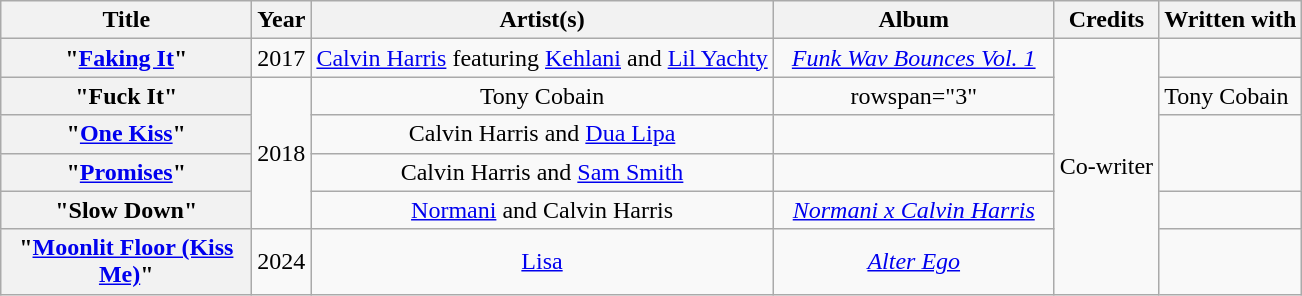<table class="wikitable plainrowheaders" style="text-align:center;">
<tr>
<th scope="col" style="width:160px;">Title</th>
<th scope="col">Year</th>
<th scope="col">Artist(s)</th>
<th scope="col" style="width:180px;">Album</th>
<th scope="col">Credits</th>
<th scope="col">Written with</th>
</tr>
<tr>
<th scope="row">"<a href='#'>Faking It</a>"</th>
<td>2017</td>
<td><a href='#'>Calvin Harris</a> featuring <a href='#'>Kehlani</a> and <a href='#'>Lil Yachty</a></td>
<td><em><a href='#'>Funk Wav Bounces Vol. 1</a></em></td>
<td rowspan="6">Co-writer</td>
<td></td>
</tr>
<tr>
<th scope="row">"Fuck It"</th>
<td rowspan="4">2018</td>
<td>Tony Cobain</td>
<td>rowspan="3" </td>
<td align="left">Tony Cobain</td>
</tr>
<tr>
<th scope="row">"<a href='#'>One Kiss</a>"</th>
<td>Calvin Harris and <a href='#'>Dua Lipa</a></td>
<td></td>
</tr>
<tr>
<th scope="row">"<a href='#'>Promises</a>"</th>
<td>Calvin Harris and <a href='#'>Sam Smith</a></td>
<td></td>
</tr>
<tr>
<th scope="row">"Slow Down"</th>
<td><a href='#'>Normani</a> and Calvin Harris</td>
<td><em><a href='#'>Normani x Calvin Harris</a></em></td>
<td></td>
</tr>
<tr>
<th scope="row">"<a href='#'>Moonlit Floor (Kiss Me)</a>"</th>
<td>2024</td>
<td><a href='#'>Lisa</a></td>
<td><em><a href='#'>Alter Ego</a></em></td>
<td></td>
</tr>
</table>
